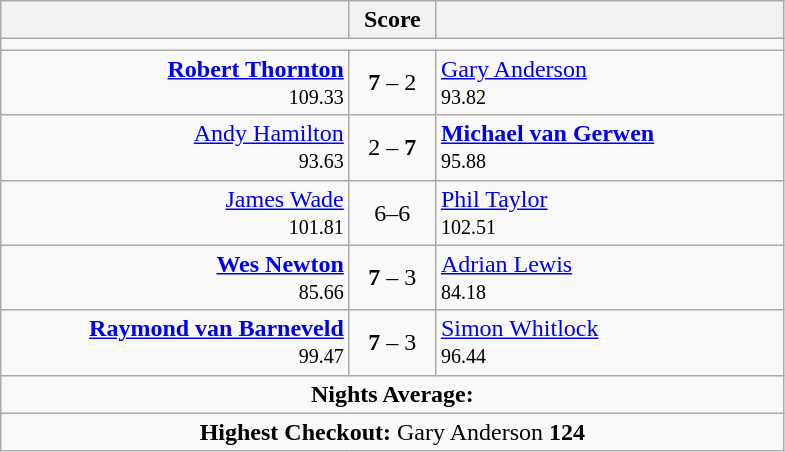<table class=wikitable style="text-align:center">
<tr>
<th width=225></th>
<th width=50>Score</th>
<th width=225></th>
</tr>
<tr align=centre>
<td colspan="3"></td>
</tr>
<tr align=left>
<td align=right><strong><a href='#'>Robert Thornton</a></strong>  <br><small><span>109.33</span></small></td>
<td align=center><strong>7</strong> – 2</td>
<td> <a href='#'>Gary Anderson</a> <br><small><span>93.82</span></small></td>
</tr>
<tr align=left>
<td align=right><a href='#'>Andy Hamilton</a>  <br><small><span>93.63</span></small></td>
<td align=center>2 – <strong>7</strong></td>
<td> <strong><a href='#'>Michael van Gerwen</a></strong> <br><small><span>95.88</span></small></td>
</tr>
<tr align=left>
<td align=right><a href='#'>James Wade</a>  <br><small><span>101.81</span></small></td>
<td align=center>6–6</td>
<td> <a href='#'>Phil Taylor</a> <br><small><span>102.51</span></small></td>
</tr>
<tr align=left>
<td align=right><strong><a href='#'>Wes Newton</a></strong>  <br><small><span>85.66</span></small></td>
<td align=center><strong>7</strong> – 3</td>
<td> <a href='#'>Adrian Lewis</a> <br><small><span>84.18</span></small></td>
</tr>
<tr align=left>
<td align=right><strong><a href='#'>Raymond van Barneveld</a></strong>  <br><small><span>99.47</span></small></td>
<td align=center><strong>7</strong> – 3</td>
<td> <a href='#'>Simon Whitlock</a> <br><small><span>96.44</span></small></td>
</tr>
<tr align=center>
<td colspan="3"><strong>Nights Average:</strong> </td>
</tr>
<tr align=center>
<td colspan="3"><strong>Highest Checkout:</strong> Gary Anderson <strong>124</strong></td>
</tr>
</table>
